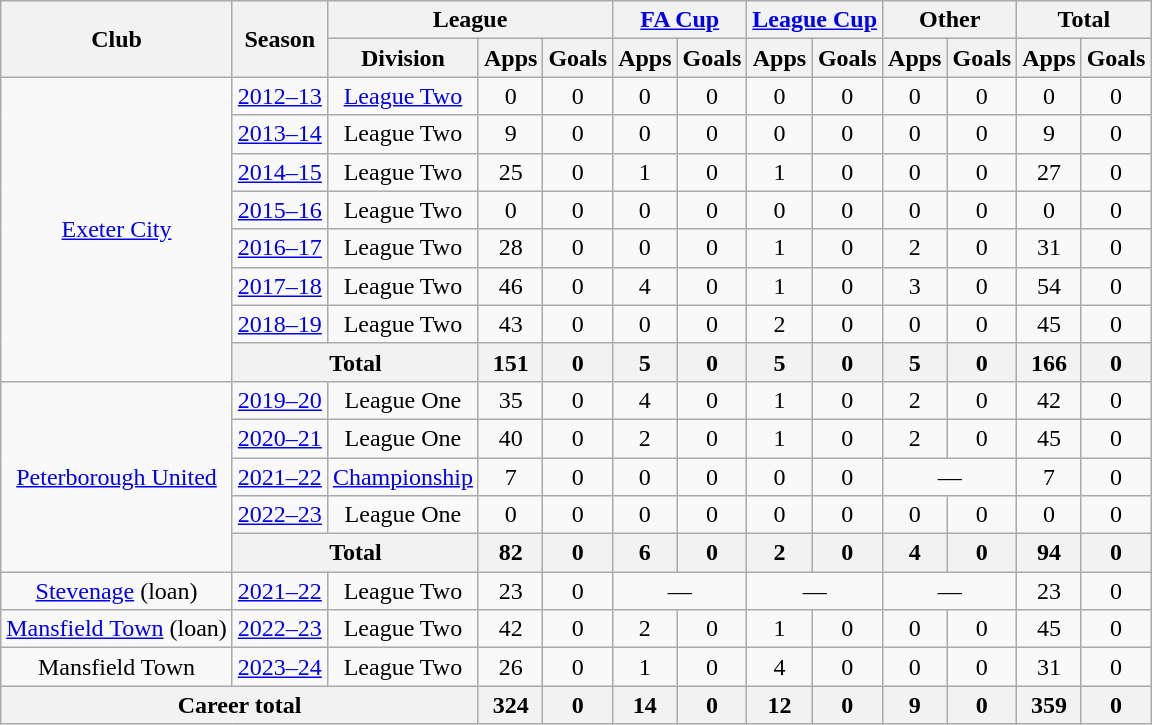<table class=wikitable style=text-align:center>
<tr>
<th rowspan=2>Club</th>
<th rowspan=2>Season</th>
<th colspan=3>League</th>
<th colspan=2><a href='#'>FA Cup</a></th>
<th colspan=2><a href='#'>League Cup</a></th>
<th colspan=2>Other</th>
<th colspan=2>Total</th>
</tr>
<tr>
<th>Division</th>
<th>Apps</th>
<th>Goals</th>
<th>Apps</th>
<th>Goals</th>
<th>Apps</th>
<th>Goals</th>
<th>Apps</th>
<th>Goals</th>
<th>Apps</th>
<th>Goals</th>
</tr>
<tr>
<td rowspan=8><a href='#'>Exeter City</a></td>
<td><a href='#'>2012–13</a></td>
<td><a href='#'>League Two</a></td>
<td>0</td>
<td>0</td>
<td>0</td>
<td>0</td>
<td>0</td>
<td>0</td>
<td>0</td>
<td>0</td>
<td>0</td>
<td>0</td>
</tr>
<tr>
<td><a href='#'>2013–14</a></td>
<td>League Two</td>
<td>9</td>
<td>0</td>
<td>0</td>
<td>0</td>
<td>0</td>
<td>0</td>
<td>0</td>
<td>0</td>
<td>9</td>
<td>0</td>
</tr>
<tr>
<td><a href='#'>2014–15</a></td>
<td>League Two</td>
<td>25</td>
<td>0</td>
<td>1</td>
<td>0</td>
<td>1</td>
<td>0</td>
<td>0</td>
<td>0</td>
<td>27</td>
<td>0</td>
</tr>
<tr>
<td><a href='#'>2015–16</a></td>
<td>League Two</td>
<td>0</td>
<td>0</td>
<td>0</td>
<td>0</td>
<td>0</td>
<td>0</td>
<td>0</td>
<td>0</td>
<td>0</td>
<td>0</td>
</tr>
<tr>
<td><a href='#'>2016–17</a></td>
<td>League Two</td>
<td>28</td>
<td>0</td>
<td>0</td>
<td>0</td>
<td>1</td>
<td>0</td>
<td>2</td>
<td>0</td>
<td>31</td>
<td>0</td>
</tr>
<tr>
<td><a href='#'>2017–18</a></td>
<td>League Two</td>
<td>46</td>
<td>0</td>
<td>4</td>
<td>0</td>
<td>1</td>
<td>0</td>
<td>3</td>
<td>0</td>
<td>54</td>
<td>0</td>
</tr>
<tr>
<td><a href='#'>2018–19</a></td>
<td>League Two</td>
<td>43</td>
<td>0</td>
<td>0</td>
<td>0</td>
<td>2</td>
<td>0</td>
<td>0</td>
<td>0</td>
<td>45</td>
<td>0</td>
</tr>
<tr>
<th colspan=2>Total</th>
<th>151</th>
<th>0</th>
<th>5</th>
<th>0</th>
<th>5</th>
<th>0</th>
<th>5</th>
<th>0</th>
<th>166</th>
<th>0</th>
</tr>
<tr>
<td rowspan=5><a href='#'>Peterborough United</a></td>
<td><a href='#'>2019–20</a></td>
<td>League One</td>
<td>35</td>
<td>0</td>
<td>4</td>
<td>0</td>
<td>1</td>
<td>0</td>
<td>2</td>
<td>0</td>
<td>42</td>
<td>0</td>
</tr>
<tr>
<td><a href='#'>2020–21</a></td>
<td>League One</td>
<td>40</td>
<td>0</td>
<td>2</td>
<td>0</td>
<td>1</td>
<td>0</td>
<td>2</td>
<td>0</td>
<td>45</td>
<td>0</td>
</tr>
<tr>
<td><a href='#'>2021–22</a></td>
<td><a href='#'>Championship</a></td>
<td>7</td>
<td>0</td>
<td>0</td>
<td>0</td>
<td>0</td>
<td>0</td>
<td colspan=2>—</td>
<td>7</td>
<td>0</td>
</tr>
<tr>
<td><a href='#'>2022–23</a></td>
<td>League One</td>
<td>0</td>
<td>0</td>
<td>0</td>
<td>0</td>
<td>0</td>
<td>0</td>
<td>0</td>
<td>0</td>
<td>0</td>
<td>0</td>
</tr>
<tr>
<th colspan=2>Total</th>
<th>82</th>
<th>0</th>
<th>6</th>
<th>0</th>
<th>2</th>
<th>0</th>
<th>4</th>
<th>0</th>
<th>94</th>
<th>0</th>
</tr>
<tr>
<td><a href='#'>Stevenage</a> (loan)</td>
<td><a href='#'>2021–22</a></td>
<td>League Two</td>
<td>23</td>
<td>0</td>
<td colspan=2>—</td>
<td colspan=2>—</td>
<td colspan=2>—</td>
<td>23</td>
<td>0</td>
</tr>
<tr>
<td><a href='#'>Mansfield Town</a> (loan)</td>
<td><a href='#'>2022–23</a></td>
<td>League Two</td>
<td>42</td>
<td>0</td>
<td>2</td>
<td>0</td>
<td>1</td>
<td>0</td>
<td>0</td>
<td>0</td>
<td>45</td>
<td>0</td>
</tr>
<tr>
<td>Mansfield Town</td>
<td><a href='#'>2023–24</a></td>
<td>League Two</td>
<td>26</td>
<td>0</td>
<td>1</td>
<td>0</td>
<td>4</td>
<td>0</td>
<td>0</td>
<td>0</td>
<td>31</td>
<td>0</td>
</tr>
<tr>
<th colspan=3>Career total</th>
<th>324</th>
<th>0</th>
<th>14</th>
<th>0</th>
<th>12</th>
<th>0</th>
<th>9</th>
<th>0</th>
<th>359</th>
<th>0</th>
</tr>
</table>
